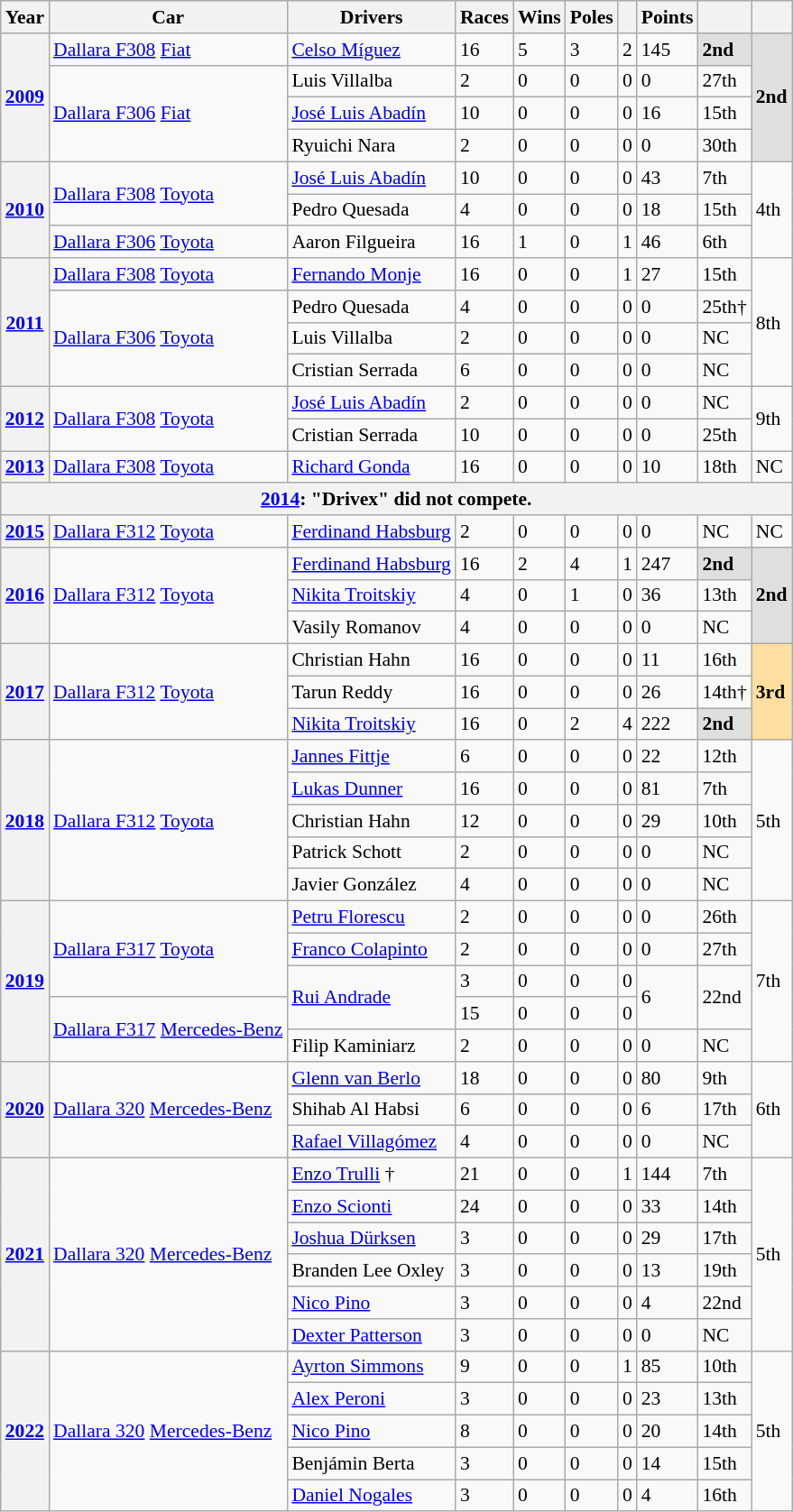<table class="wikitable" style="font-size:90%">
<tr>
<th>Year</th>
<th>Car</th>
<th>Drivers</th>
<th>Races</th>
<th>Wins</th>
<th>Poles</th>
<th></th>
<th>Points</th>
<th></th>
<th></th>
</tr>
<tr>
<th rowspan=4><a href='#'>2009</a></th>
<td><a href='#'>Dallara F308</a> <a href='#'>Fiat</a></td>
<td> <a href='#'>Celso Míguez</a></td>
<td>16</td>
<td>5</td>
<td>3</td>
<td>2</td>
<td>145</td>
<td style="background:#DFDFDF;"><strong>2nd</strong></td>
<td rowspan=4 style="background:#DFDFDF;"><strong>2nd</strong></td>
</tr>
<tr>
<td rowspan=3><a href='#'>Dallara F306</a> <a href='#'>Fiat</a></td>
<td> Luis Villalba</td>
<td>2</td>
<td>0</td>
<td>0</td>
<td>0</td>
<td>0</td>
<td>27th</td>
</tr>
<tr>
<td> <a href='#'>José Luis Abadín</a></td>
<td>10</td>
<td>0</td>
<td>0</td>
<td>0</td>
<td>16</td>
<td>15th</td>
</tr>
<tr>
<td> Ryuichi Nara</td>
<td>2</td>
<td>0</td>
<td>0</td>
<td>0</td>
<td>0</td>
<td>30th</td>
</tr>
<tr>
<th rowspan=3><a href='#'>2010</a></th>
<td rowspan=2><a href='#'>Dallara F308</a> <a href='#'>Toyota</a></td>
<td> <a href='#'>José Luis Abadín</a></td>
<td>10</td>
<td>0</td>
<td>0</td>
<td>0</td>
<td>43</td>
<td>7th</td>
<td rowspan=3>4th</td>
</tr>
<tr>
<td> Pedro Quesada</td>
<td>4</td>
<td>0</td>
<td>0</td>
<td>0</td>
<td>18</td>
<td>15th</td>
</tr>
<tr>
<td><a href='#'>Dallara F306</a> <a href='#'>Toyota</a></td>
<td> Aaron Filgueira</td>
<td>16</td>
<td>1</td>
<td>0</td>
<td>1</td>
<td>46</td>
<td>6th</td>
</tr>
<tr>
<th rowspan=4><a href='#'>2011</a></th>
<td><a href='#'>Dallara F308</a> <a href='#'>Toyota</a></td>
<td> <a href='#'>Fernando Monje</a></td>
<td>16</td>
<td>0</td>
<td>0</td>
<td>1</td>
<td>27</td>
<td>15th</td>
<td rowspan=4>8th</td>
</tr>
<tr>
<td rowspan=3><a href='#'>Dallara F306</a> <a href='#'>Toyota</a></td>
<td> Pedro Quesada</td>
<td>4</td>
<td>0</td>
<td>0</td>
<td>0</td>
<td>0</td>
<td>25th†</td>
</tr>
<tr>
<td> Luis Villalba</td>
<td>2</td>
<td>0</td>
<td>0</td>
<td>0</td>
<td>0</td>
<td>NC</td>
</tr>
<tr>
<td> Cristian Serrada</td>
<td>6</td>
<td>0</td>
<td>0</td>
<td>0</td>
<td>0</td>
<td>NC</td>
</tr>
<tr>
<th rowspan=2><a href='#'>2012</a></th>
<td rowspan=2><a href='#'>Dallara F308</a> <a href='#'>Toyota</a></td>
<td> <a href='#'>José Luis Abadín</a></td>
<td>2</td>
<td>0</td>
<td>0</td>
<td>0</td>
<td>0</td>
<td>NC</td>
<td rowspan=2>9th</td>
</tr>
<tr>
<td> Cristian Serrada</td>
<td>10</td>
<td>0</td>
<td>0</td>
<td>0</td>
<td>0</td>
<td>25th</td>
</tr>
<tr>
<th><a href='#'>2013</a></th>
<td><a href='#'>Dallara F308</a> <a href='#'>Toyota</a></td>
<td> <a href='#'>Richard Gonda</a></td>
<td>16</td>
<td>0</td>
<td>0</td>
<td>0</td>
<td>10</td>
<td>18th</td>
<td>NC</td>
</tr>
<tr>
<th colspan=10><a href='#'>2014</a>: "Drivex" did not compete.</th>
</tr>
<tr>
<th><a href='#'>2015</a></th>
<td><a href='#'>Dallara F312</a> <a href='#'>Toyota</a></td>
<td> <a href='#'>Ferdinand Habsburg</a></td>
<td>2</td>
<td>0</td>
<td>0</td>
<td>0</td>
<td>0</td>
<td>NC</td>
<td>NC</td>
</tr>
<tr>
<th rowspan=3><a href='#'>2016</a></th>
<td rowspan=3><a href='#'>Dallara F312</a> <a href='#'>Toyota</a></td>
<td> <a href='#'>Ferdinand Habsburg</a></td>
<td>16</td>
<td>2</td>
<td>4</td>
<td>1</td>
<td>247</td>
<td style="background:#DFDFDF;"><strong>2nd</strong></td>
<td rowspan=3 style="background:#DFDFDF;"><strong>2nd</strong></td>
</tr>
<tr>
<td> <a href='#'>Nikita Troitskiy</a></td>
<td>4</td>
<td>0</td>
<td>1</td>
<td>0</td>
<td>36</td>
<td>13th</td>
</tr>
<tr>
<td> Vasily Romanov</td>
<td>4</td>
<td>0</td>
<td>0</td>
<td>0</td>
<td>0</td>
<td>NC</td>
</tr>
<tr>
<th rowspan=3><a href='#'>2017</a></th>
<td rowspan=3><a href='#'>Dallara F312</a> <a href='#'>Toyota</a></td>
<td> Christian Hahn</td>
<td>16</td>
<td>0</td>
<td>0</td>
<td>0</td>
<td>11</td>
<td>16th</td>
<td rowspan=3 style="background:#FFDF9F;"><strong>3rd</strong></td>
</tr>
<tr>
<td> Tarun Reddy</td>
<td>16</td>
<td>0</td>
<td>0</td>
<td>0</td>
<td>26</td>
<td>14th†</td>
</tr>
<tr>
<td> <a href='#'>Nikita Troitskiy</a></td>
<td>16</td>
<td>0</td>
<td>2</td>
<td>4</td>
<td>222</td>
<td style="background:#DFDFDF;"><strong>2nd</strong></td>
</tr>
<tr>
<th rowspan=5><a href='#'>2018</a></th>
<td rowspan=5><a href='#'>Dallara F312</a> <a href='#'>Toyota</a></td>
<td> <a href='#'>Jannes Fittje</a></td>
<td>6</td>
<td>0</td>
<td>0</td>
<td>0</td>
<td>22</td>
<td>12th</td>
<td rowspan=5>5th</td>
</tr>
<tr>
<td> <a href='#'>Lukas Dunner</a></td>
<td>16</td>
<td>0</td>
<td>0</td>
<td>0</td>
<td>81</td>
<td>7th</td>
</tr>
<tr>
<td> Christian Hahn</td>
<td>12</td>
<td>0</td>
<td>0</td>
<td>0</td>
<td>29</td>
<td>10th</td>
</tr>
<tr>
<td> Patrick Schott</td>
<td>2</td>
<td>0</td>
<td>0</td>
<td>0</td>
<td>0</td>
<td>NC</td>
</tr>
<tr>
<td> Javier González</td>
<td>4</td>
<td>0</td>
<td>0</td>
<td>0</td>
<td>0</td>
<td>NC</td>
</tr>
<tr>
<th rowspan="5"><a href='#'>2019</a></th>
<td rowspan="3"><a href='#'>Dallara F317</a> <a href='#'>Toyota</a></td>
<td> <a href='#'>Petru Florescu</a></td>
<td>2</td>
<td>0</td>
<td>0</td>
<td>0</td>
<td>0</td>
<td>26th</td>
<td rowspan="5">7th</td>
</tr>
<tr>
<td> <a href='#'>Franco Colapinto</a></td>
<td>2</td>
<td>0</td>
<td>0</td>
<td>0</td>
<td>0</td>
<td>27th</td>
</tr>
<tr>
<td rowspan="2"> <a href='#'>Rui Andrade</a></td>
<td>3</td>
<td>0</td>
<td>0</td>
<td>0</td>
<td rowspan="2">6</td>
<td rowspan="2">22nd</td>
</tr>
<tr>
<td rowspan="2"><a href='#'>Dallara F317</a> <a href='#'>Mercedes-Benz</a></td>
<td>15</td>
<td>0</td>
<td>0</td>
<td>0</td>
</tr>
<tr>
<td> Filip Kaminiarz</td>
<td>2</td>
<td>0</td>
<td>0</td>
<td>0</td>
<td>0</td>
<td>NC</td>
</tr>
<tr>
<th rowspan="3"><a href='#'>2020</a></th>
<td rowspan="3"><a href='#'>Dallara 320</a> <a href='#'>Mercedes-Benz</a></td>
<td> <a href='#'>Glenn van Berlo</a></td>
<td>18</td>
<td>0</td>
<td>0</td>
<td>0</td>
<td>80</td>
<td>9th</td>
<td rowspan="3">6th</td>
</tr>
<tr>
<td> Shihab Al Habsi</td>
<td>6</td>
<td>0</td>
<td>0</td>
<td>0</td>
<td>6</td>
<td>17th</td>
</tr>
<tr>
<td> <a href='#'>Rafael Villagómez</a></td>
<td>4</td>
<td>0</td>
<td>0</td>
<td>0</td>
<td>0</td>
<td>NC</td>
</tr>
<tr>
<th rowspan="6"><a href='#'>2021</a></th>
<td rowspan="6"><a href='#'>Dallara 320</a> <a href='#'>Mercedes-Benz</a></td>
<td> <a href='#'>Enzo Trulli</a> †</td>
<td>21</td>
<td>0</td>
<td>0</td>
<td>1</td>
<td>144</td>
<td>7th</td>
<td rowspan="6">5th</td>
</tr>
<tr>
<td> <a href='#'>Enzo Scionti</a></td>
<td>24</td>
<td>0</td>
<td>0</td>
<td>0</td>
<td>33</td>
<td>14th</td>
</tr>
<tr>
<td> <a href='#'>Joshua Dürksen</a></td>
<td>3</td>
<td>0</td>
<td>0</td>
<td>0</td>
<td>29</td>
<td>17th</td>
</tr>
<tr>
<td> Branden Lee Oxley</td>
<td>3</td>
<td>0</td>
<td>0</td>
<td>0</td>
<td>13</td>
<td>19th</td>
</tr>
<tr>
<td> <a href='#'>Nico Pino</a></td>
<td>3</td>
<td>0</td>
<td>0</td>
<td>0</td>
<td>4</td>
<td>22nd</td>
</tr>
<tr>
<td> <a href='#'>Dexter Patterson</a></td>
<td>3</td>
<td>0</td>
<td>0</td>
<td>0</td>
<td>0</td>
<td>NC</td>
</tr>
<tr>
<th rowspan="5"><a href='#'>2022</a></th>
<td rowspan="5"><a href='#'>Dallara 320</a> <a href='#'>Mercedes-Benz</a></td>
<td> <a href='#'>Ayrton Simmons</a></td>
<td>9</td>
<td>0</td>
<td>0</td>
<td>1</td>
<td>85</td>
<td>10th</td>
<td rowspan="5">5th</td>
</tr>
<tr>
<td> <a href='#'>Alex Peroni</a></td>
<td>3</td>
<td>0</td>
<td>0</td>
<td>0</td>
<td>23</td>
<td>13th</td>
</tr>
<tr>
<td> <a href='#'>Nico Pino</a></td>
<td>8</td>
<td>0</td>
<td>0</td>
<td>0</td>
<td>20</td>
<td>14th</td>
</tr>
<tr>
<td> Benjámin Berta</td>
<td>3</td>
<td>0</td>
<td>0</td>
<td>0</td>
<td>14</td>
<td>15th</td>
</tr>
<tr>
<td> <a href='#'>Daniel Nogales</a></td>
<td>3</td>
<td>0</td>
<td>0</td>
<td>0</td>
<td>4</td>
<td>16th</td>
</tr>
</table>
